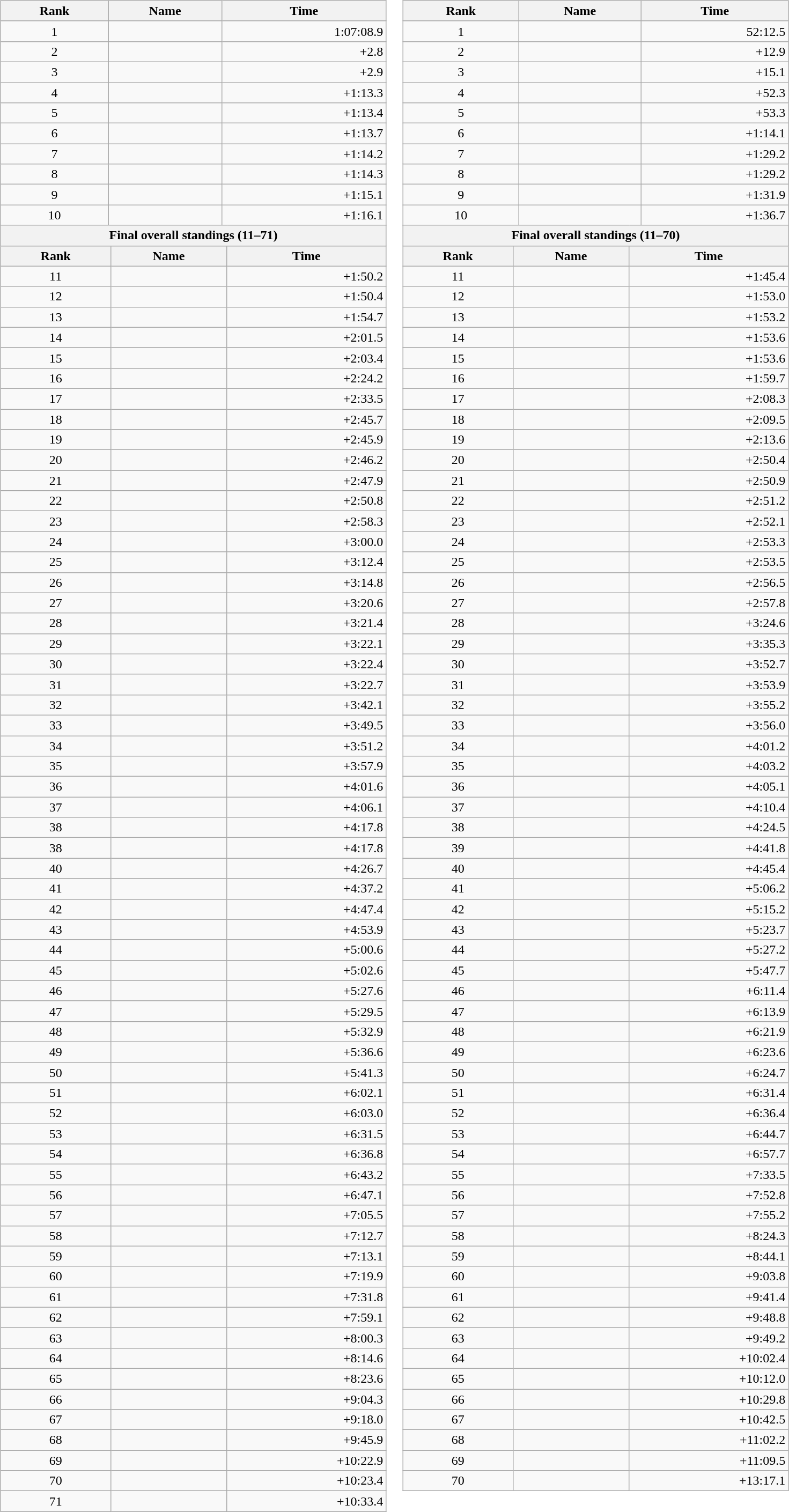<table border="0">
<tr>
<td valign="top"><br><table class="wikitable" style="width:30em; margin-bottom:0">
<tr>
<th>Rank</th>
<th>Name</th>
<th>Time</th>
</tr>
<tr>
<td style="text-align:center;">1</td>
<td></td>
<td align="right">1:07:08.9</td>
</tr>
<tr>
<td style="text-align:center;">2</td>
<td></td>
<td align="right">+2.8</td>
</tr>
<tr>
<td style="text-align:center;">3</td>
<td></td>
<td align="right">+2.9</td>
</tr>
<tr>
<td style="text-align:center;">4</td>
<td></td>
<td align="right">+1:13.3</td>
</tr>
<tr>
<td style="text-align:center;">5</td>
<td></td>
<td align="right">+1:13.4</td>
</tr>
<tr>
<td style="text-align:center;">6</td>
<td></td>
<td align="right">+1:13.7</td>
</tr>
<tr>
<td style="text-align:center;">7</td>
<td></td>
<td align="right">+1:14.2</td>
</tr>
<tr>
<td style="text-align:center;">8</td>
<td></td>
<td align="right">+1:14.3</td>
</tr>
<tr>
<td style="text-align:center;">9</td>
<td></td>
<td align="right">+1:15.1</td>
</tr>
<tr>
<td style="text-align:center;">10</td>
<td></td>
<td align="right">+1:16.1</td>
</tr>
</table>
<table class="collapsible collapsed wikitable" style="width:30em; margin-top:-1px">
<tr>
<th scope="col" colspan="3">Final overall standings (11–71)</th>
</tr>
<tr>
<th scope="col">Rank</th>
<th scope="col">Name</th>
<th scope="col">Time</th>
</tr>
<tr>
<td style="text-align:center;">11</td>
<td></td>
<td align="right">+1:50.2</td>
</tr>
<tr>
<td style="text-align:center;">12</td>
<td></td>
<td align="right">+1:50.4</td>
</tr>
<tr>
<td style="text-align:center;">13</td>
<td></td>
<td align="right">+1:54.7</td>
</tr>
<tr>
<td style="text-align:center;">14</td>
<td></td>
<td align="right">+2:01.5</td>
</tr>
<tr>
<td style="text-align:center;">15</td>
<td></td>
<td align="right">+2:03.4</td>
</tr>
<tr>
<td style="text-align:center;">16</td>
<td></td>
<td align="right">+2:24.2</td>
</tr>
<tr>
<td style="text-align:center;">17</td>
<td></td>
<td align="right">+2:33.5</td>
</tr>
<tr>
<td style="text-align:center;">18</td>
<td></td>
<td align="right">+2:45.7</td>
</tr>
<tr>
<td style="text-align:center;">19</td>
<td></td>
<td align="right">+2:45.9</td>
</tr>
<tr>
<td style="text-align:center;">20</td>
<td></td>
<td align="right">+2:46.2</td>
</tr>
<tr>
<td style="text-align:center;">21</td>
<td></td>
<td align="right">+2:47.9</td>
</tr>
<tr>
<td style="text-align:center;">22</td>
<td></td>
<td align="right">+2:50.8</td>
</tr>
<tr>
<td style="text-align:center;">23</td>
<td></td>
<td align="right">+2:58.3</td>
</tr>
<tr>
<td style="text-align:center;">24</td>
<td></td>
<td align="right">+3:00.0</td>
</tr>
<tr>
<td style="text-align:center;">25</td>
<td></td>
<td align="right">+3:12.4</td>
</tr>
<tr>
<td style="text-align:center;">26</td>
<td></td>
<td align="right">+3:14.8</td>
</tr>
<tr>
<td style="text-align:center;">27</td>
<td></td>
<td align="right">+3:20.6</td>
</tr>
<tr>
<td style="text-align:center;">28</td>
<td></td>
<td align="right">+3:21.4</td>
</tr>
<tr>
<td style="text-align:center;">29</td>
<td></td>
<td align="right">+3:22.1</td>
</tr>
<tr>
<td style="text-align:center;">30</td>
<td></td>
<td align="right">+3:22.4</td>
</tr>
<tr>
<td style="text-align:center;">31</td>
<td></td>
<td align="right">+3:22.7</td>
</tr>
<tr>
<td style="text-align:center;">32</td>
<td></td>
<td align="right">+3:42.1</td>
</tr>
<tr>
<td style="text-align:center;">33</td>
<td></td>
<td align="right">+3:49.5</td>
</tr>
<tr>
<td style="text-align:center;">34</td>
<td></td>
<td align="right">+3:51.2</td>
</tr>
<tr>
<td style="text-align:center;">35</td>
<td></td>
<td align="right">+3:57.9</td>
</tr>
<tr>
<td style="text-align:center;">36</td>
<td></td>
<td align="right">+4:01.6</td>
</tr>
<tr>
<td style="text-align:center;">37</td>
<td></td>
<td align="right">+4:06.1</td>
</tr>
<tr>
<td style="text-align:center;">38</td>
<td></td>
<td align="right">+4:17.8</td>
</tr>
<tr>
<td style="text-align:center;">38</td>
<td></td>
<td align="right">+4:17.8</td>
</tr>
<tr>
<td style="text-align:center;">40</td>
<td></td>
<td align="right">+4:26.7</td>
</tr>
<tr>
<td style="text-align:center;">41</td>
<td></td>
<td align="right">+4:37.2</td>
</tr>
<tr>
<td style="text-align:center;">42</td>
<td></td>
<td align="right">+4:47.4</td>
</tr>
<tr>
<td style="text-align:center;">43</td>
<td></td>
<td align="right">+4:53.9</td>
</tr>
<tr>
<td style="text-align:center;">44</td>
<td></td>
<td align="right">+5:00.6</td>
</tr>
<tr>
<td style="text-align:center;">45</td>
<td></td>
<td align="right">+5:02.6</td>
</tr>
<tr>
<td style="text-align:center;">46</td>
<td></td>
<td align="right">+5:27.6</td>
</tr>
<tr>
<td style="text-align:center;">47</td>
<td></td>
<td align="right">+5:29.5</td>
</tr>
<tr>
<td style="text-align:center;">48</td>
<td></td>
<td align="right">+5:32.9</td>
</tr>
<tr>
<td style="text-align:center;">49</td>
<td></td>
<td align="right">+5:36.6</td>
</tr>
<tr>
<td style="text-align:center;">50</td>
<td></td>
<td align="right">+5:41.3</td>
</tr>
<tr>
<td style="text-align:center;">51</td>
<td></td>
<td align="right">+6:02.1</td>
</tr>
<tr>
<td style="text-align:center;">52</td>
<td></td>
<td align="right">+6:03.0</td>
</tr>
<tr>
<td style="text-align:center;">53</td>
<td></td>
<td align="right">+6:31.5</td>
</tr>
<tr>
<td style="text-align:center;">54</td>
<td></td>
<td align="right">+6:36.8</td>
</tr>
<tr>
<td style="text-align:center;">55</td>
<td></td>
<td align="right">+6:43.2</td>
</tr>
<tr>
<td style="text-align:center;">56</td>
<td></td>
<td align="right">+6:47.1</td>
</tr>
<tr>
<td style="text-align:center;">57</td>
<td></td>
<td align="right">+7:05.5</td>
</tr>
<tr>
<td style="text-align:center;">58</td>
<td></td>
<td align="right">+7:12.7</td>
</tr>
<tr>
<td style="text-align:center;">59</td>
<td></td>
<td align="right">+7:13.1</td>
</tr>
<tr>
<td style="text-align:center;">60</td>
<td></td>
<td align="right">+7:19.9</td>
</tr>
<tr>
<td style="text-align:center;">61</td>
<td></td>
<td align="right">+7:31.8</td>
</tr>
<tr>
<td style="text-align:center;">62</td>
<td></td>
<td align="right">+7:59.1</td>
</tr>
<tr>
<td style="text-align:center;">63</td>
<td></td>
<td align="right">+8:00.3</td>
</tr>
<tr>
<td style="text-align:center;">64</td>
<td></td>
<td align="right">+8:14.6</td>
</tr>
<tr>
<td style="text-align:center;">65</td>
<td></td>
<td align="right">+8:23.6</td>
</tr>
<tr>
<td style="text-align:center;">66</td>
<td></td>
<td align="right">+9:04.3</td>
</tr>
<tr>
<td style="text-align:center;">67</td>
<td></td>
<td align="right">+9:18.0</td>
</tr>
<tr>
<td style="text-align:center;">68</td>
<td></td>
<td align="right">+9:45.9</td>
</tr>
<tr>
<td style="text-align:center;">69</td>
<td></td>
<td align="right">+10:22.9</td>
</tr>
<tr>
<td style="text-align:center;">70</td>
<td></td>
<td align="right">+10:23.4</td>
</tr>
<tr>
<td style="text-align:center;">71</td>
<td></td>
<td align="right">+10:33.4</td>
</tr>
</table>
</td>
<td valign="top"><br><table class="wikitable" style="width:30em; margin-bottom:0">
<tr>
<th>Rank</th>
<th>Name</th>
<th>Time</th>
</tr>
<tr>
<td style="text-align:center;">1</td>
<td></td>
<td align="right">52:12.5</td>
</tr>
<tr>
<td style="text-align:center;">2</td>
<td></td>
<td align="right">+12.9</td>
</tr>
<tr>
<td style="text-align:center;">3</td>
<td></td>
<td align="right">+15.1</td>
</tr>
<tr>
<td style="text-align:center;">4</td>
<td></td>
<td align="right">+52.3</td>
</tr>
<tr>
<td style="text-align:center;">5</td>
<td></td>
<td align="right">+53.3</td>
</tr>
<tr>
<td style="text-align:center;">6</td>
<td></td>
<td align="right">+1:14.1</td>
</tr>
<tr>
<td style="text-align:center;">7</td>
<td></td>
<td align="right">+1:29.2</td>
</tr>
<tr>
<td style="text-align:center;">8</td>
<td></td>
<td align="right">+1:29.2</td>
</tr>
<tr>
<td style="text-align:center;">9</td>
<td></td>
<td align="right">+1:31.9</td>
</tr>
<tr>
<td style="text-align:center;">10</td>
<td></td>
<td align="right">+1:36.7</td>
</tr>
</table>
<table class="collapsible collapsed wikitable" style="width:30em; margin-top:-1px">
<tr>
<th scope="col" colspan="3">Final overall standings (11–70)</th>
</tr>
<tr>
<th scope="col">Rank</th>
<th scope="col">Name</th>
<th scope="col">Time</th>
</tr>
<tr>
<td style="text-align:center;">11</td>
<td></td>
<td align="right">+1:45.4</td>
</tr>
<tr>
<td style="text-align:center;">12</td>
<td></td>
<td align="right">+1:53.0</td>
</tr>
<tr>
<td style="text-align:center;">13</td>
<td></td>
<td align="right">+1:53.2</td>
</tr>
<tr>
<td style="text-align:center;">14</td>
<td></td>
<td align="right">+1:53.6</td>
</tr>
<tr>
<td style="text-align:center;">15</td>
<td></td>
<td align="right">+1:53.6</td>
</tr>
<tr>
<td style="text-align:center;">16</td>
<td></td>
<td align="right">+1:59.7</td>
</tr>
<tr>
<td style="text-align:center;">17</td>
<td></td>
<td align="right">+2:08.3</td>
</tr>
<tr>
<td style="text-align:center;">18</td>
<td></td>
<td align="right">+2:09.5</td>
</tr>
<tr>
<td style="text-align:center;">19</td>
<td></td>
<td align="right">+2:13.6</td>
</tr>
<tr>
<td style="text-align:center;">20</td>
<td></td>
<td align="right">+2:50.4</td>
</tr>
<tr>
<td style="text-align:center;">21</td>
<td></td>
<td align="right">+2:50.9</td>
</tr>
<tr>
<td style="text-align:center;">22</td>
<td></td>
<td align="right">+2:51.2</td>
</tr>
<tr>
<td style="text-align:center;">23</td>
<td></td>
<td align="right">+2:52.1</td>
</tr>
<tr>
<td style="text-align:center;">24</td>
<td></td>
<td align="right">+2:53.3</td>
</tr>
<tr>
<td style="text-align:center;">25</td>
<td></td>
<td align="right">+2:53.5</td>
</tr>
<tr>
<td style="text-align:center;">26</td>
<td></td>
<td align="right">+2:56.5</td>
</tr>
<tr>
<td style="text-align:center;">27</td>
<td></td>
<td align="right">+2:57.8</td>
</tr>
<tr>
<td style="text-align:center;">28</td>
<td></td>
<td align="right">+3:24.6</td>
</tr>
<tr>
<td style="text-align:center;">29</td>
<td></td>
<td align="right">+3:35.3</td>
</tr>
<tr>
<td style="text-align:center;">30</td>
<td></td>
<td align="right">+3:52.7</td>
</tr>
<tr>
<td style="text-align:center;">31</td>
<td></td>
<td align="right">+3:53.9</td>
</tr>
<tr>
<td style="text-align:center;">32</td>
<td></td>
<td align="right">+3:55.2</td>
</tr>
<tr>
<td style="text-align:center;">33</td>
<td></td>
<td align="right">+3:56.0</td>
</tr>
<tr>
<td style="text-align:center;">34</td>
<td></td>
<td align="right">+4:01.2</td>
</tr>
<tr>
<td style="text-align:center;">35</td>
<td></td>
<td align="right">+4:03.2</td>
</tr>
<tr>
<td style="text-align:center;">36</td>
<td></td>
<td align="right">+4:05.1</td>
</tr>
<tr>
<td style="text-align:center;">37</td>
<td></td>
<td align="right">+4:10.4</td>
</tr>
<tr>
<td style="text-align:center;">38</td>
<td></td>
<td align="right">+4:24.5</td>
</tr>
<tr>
<td style="text-align:center;">39</td>
<td></td>
<td align="right">+4:41.8</td>
</tr>
<tr>
<td style="text-align:center;">40</td>
<td></td>
<td align="right">+4:45.4</td>
</tr>
<tr>
<td style="text-align:center;">41</td>
<td></td>
<td align="right">+5:06.2</td>
</tr>
<tr>
<td style="text-align:center;">42</td>
<td></td>
<td align="right">+5:15.2</td>
</tr>
<tr>
<td style="text-align:center;">43</td>
<td></td>
<td align="right">+5:23.7</td>
</tr>
<tr>
<td style="text-align:center;">44</td>
<td></td>
<td align="right">+5:27.2</td>
</tr>
<tr>
<td style="text-align:center;">45</td>
<td></td>
<td align="right">+5:47.7</td>
</tr>
<tr>
<td style="text-align:center;">46</td>
<td></td>
<td align="right">+6:11.4</td>
</tr>
<tr>
<td style="text-align:center;">47</td>
<td></td>
<td align="right">+6:13.9</td>
</tr>
<tr>
<td style="text-align:center;">48</td>
<td></td>
<td align="right">+6:21.9</td>
</tr>
<tr>
<td style="text-align:center;">49</td>
<td></td>
<td align="right">+6:23.6</td>
</tr>
<tr>
<td style="text-align:center;">50</td>
<td></td>
<td align="right">+6:24.7</td>
</tr>
<tr>
<td style="text-align:center;">51</td>
<td></td>
<td align="right">+6:31.4</td>
</tr>
<tr>
<td style="text-align:center;">52</td>
<td></td>
<td align="right">+6:36.4</td>
</tr>
<tr>
<td style="text-align:center;">53</td>
<td></td>
<td align="right">+6:44.7</td>
</tr>
<tr>
<td style="text-align:center;">54</td>
<td></td>
<td align="right">+6:57.7</td>
</tr>
<tr>
<td style="text-align:center;">55</td>
<td></td>
<td align="right">+7:33.5</td>
</tr>
<tr>
<td style="text-align:center;">56</td>
<td></td>
<td align="right">+7:52.8</td>
</tr>
<tr>
<td style="text-align:center;">57</td>
<td></td>
<td align="right">+7:55.2</td>
</tr>
<tr>
<td style="text-align:center;">58</td>
<td></td>
<td align="right">+8:24.3</td>
</tr>
<tr>
<td style="text-align:center;">59</td>
<td></td>
<td align="right">+8:44.1</td>
</tr>
<tr>
<td style="text-align:center;">60</td>
<td></td>
<td align="right">+9:03.8</td>
</tr>
<tr>
<td style="text-align:center;">61</td>
<td></td>
<td align="right">+9:41.4</td>
</tr>
<tr>
<td style="text-align:center;">62</td>
<td></td>
<td align="right">+9:48.8</td>
</tr>
<tr>
<td style="text-align:center;">63</td>
<td></td>
<td align="right">+9:49.2</td>
</tr>
<tr>
<td style="text-align:center;">64</td>
<td></td>
<td align="right">+10:02.4</td>
</tr>
<tr>
<td style="text-align:center;">65</td>
<td></td>
<td align="right">+10:12.0</td>
</tr>
<tr>
<td style="text-align:center;">66</td>
<td></td>
<td align="right">+10:29.8</td>
</tr>
<tr>
<td style="text-align:center;">67</td>
<td></td>
<td align="right">+10:42.5</td>
</tr>
<tr>
<td style="text-align:center;">68</td>
<td></td>
<td align="right">+11:02.2</td>
</tr>
<tr>
<td style="text-align:center;">69</td>
<td></td>
<td align="right">+11:09.5</td>
</tr>
<tr>
<td style="text-align:center;">70</td>
<td></td>
<td align="right">+13:17.1</td>
</tr>
</table>
</td>
</tr>
</table>
